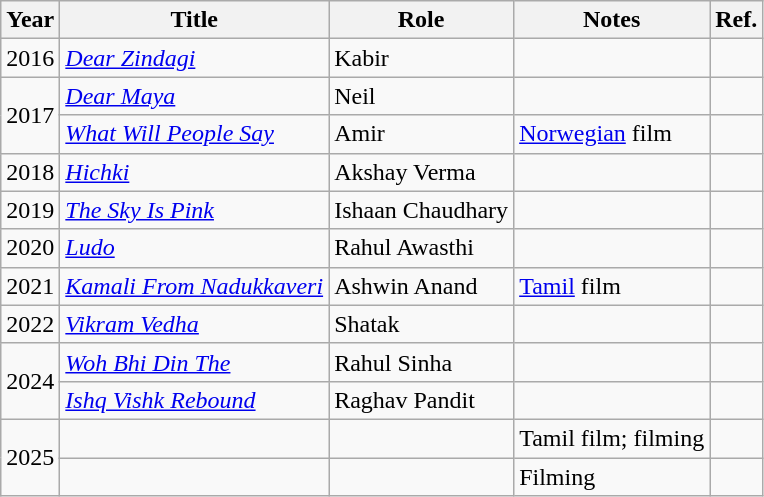<table class="wikitable sortable plainrowheaders">
<tr style="text-align:center;">
<th scope="col">Year</th>
<th scope="col">Title</th>
<th scope="col">Role</th>
<th scope="col" class="unsortable">Notes</th>
<th scope="col" class="unsortable">Ref.</th>
</tr>
<tr>
<td>2016</td>
<td scope="row"><em><a href='#'>Dear Zindagi</a></em></td>
<td>Kabir</td>
<td></td>
<td></td>
</tr>
<tr>
<td rowspan="2">2017</td>
<td scope="row"><em><a href='#'>Dear Maya</a></em></td>
<td>Neil</td>
<td></td>
<td></td>
</tr>
<tr>
<td scope="row"><em><a href='#'>What Will People Say</a></em></td>
<td>Amir</td>
<td><a href='#'>Norwegian</a> film</td>
<td></td>
</tr>
<tr>
<td>2018</td>
<td scope="row"><em><a href='#'>Hichki</a></em></td>
<td>Akshay Verma</td>
<td></td>
<td></td>
</tr>
<tr>
<td>2019</td>
<td scope="row"><em><a href='#'>The Sky Is Pink</a></em></td>
<td>Ishaan Chaudhary</td>
<td></td>
<td></td>
</tr>
<tr>
<td>2020</td>
<td scope="row"><em><a href='#'>Ludo</a></em></td>
<td>Rahul Awasthi</td>
<td></td>
<td></td>
</tr>
<tr>
<td>2021</td>
<td scope="row"><em><a href='#'>Kamali From Nadukkaveri</a></em></td>
<td>Ashwin Anand</td>
<td><a href='#'>Tamil</a> film</td>
<td></td>
</tr>
<tr>
<td>2022</td>
<td><a href='#'><em>Vikram Vedha</em></a></td>
<td>Shatak</td>
<td></td>
<td></td>
</tr>
<tr>
<td rowspan="2">2024</td>
<td><em><a href='#'>Woh Bhi Din The</a></em></td>
<td>Rahul Sinha</td>
<td></td>
<td></td>
</tr>
<tr>
<td><em><a href='#'>Ishq Vishk Rebound</a></em></td>
<td>Raghav Pandit</td>
<td></td>
<td></td>
</tr>
<tr>
<td rowspan="2">2025</td>
<td></td>
<td></td>
<td>Tamil film; filming</td>
<td></td>
</tr>
<tr>
<td></td>
<td></td>
<td>Filming</td>
<td></td>
</tr>
</table>
